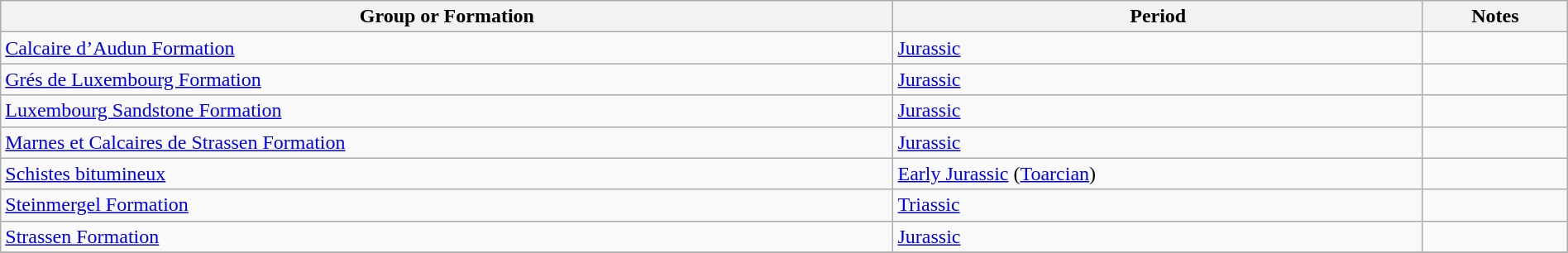<table class="wikitable sortable" style="width: 100%;">
<tr>
<th>Group or Formation</th>
<th>Period</th>
<th class="unsortable">Notes</th>
</tr>
<tr>
<td><a href='#'>Calcaire d’Audun Formation</a></td>
<td><a href='#'>Jurassic</a></td>
<td></td>
</tr>
<tr>
<td><a href='#'>Grés de Luxembourg Formation</a></td>
<td><a href='#'>Jurassic</a></td>
<td></td>
</tr>
<tr>
<td><a href='#'>Luxembourg Sandstone Formation</a></td>
<td><a href='#'>Jurassic</a></td>
<td></td>
</tr>
<tr>
<td><a href='#'>Marnes et Calcaires de Strassen Formation</a></td>
<td><a href='#'>Jurassic</a></td>
<td></td>
</tr>
<tr>
<td><a href='#'>Schistes bitumineux</a></td>
<td><a href='#'>Early Jurassic</a> (<a href='#'>Toarcian</a>)</td>
<td></td>
</tr>
<tr>
<td><a href='#'>Steinmergel Formation</a></td>
<td><a href='#'>Triassic</a></td>
<td></td>
</tr>
<tr>
<td><a href='#'>Strassen Formation</a></td>
<td><a href='#'>Jurassic</a></td>
<td></td>
</tr>
<tr>
</tr>
</table>
